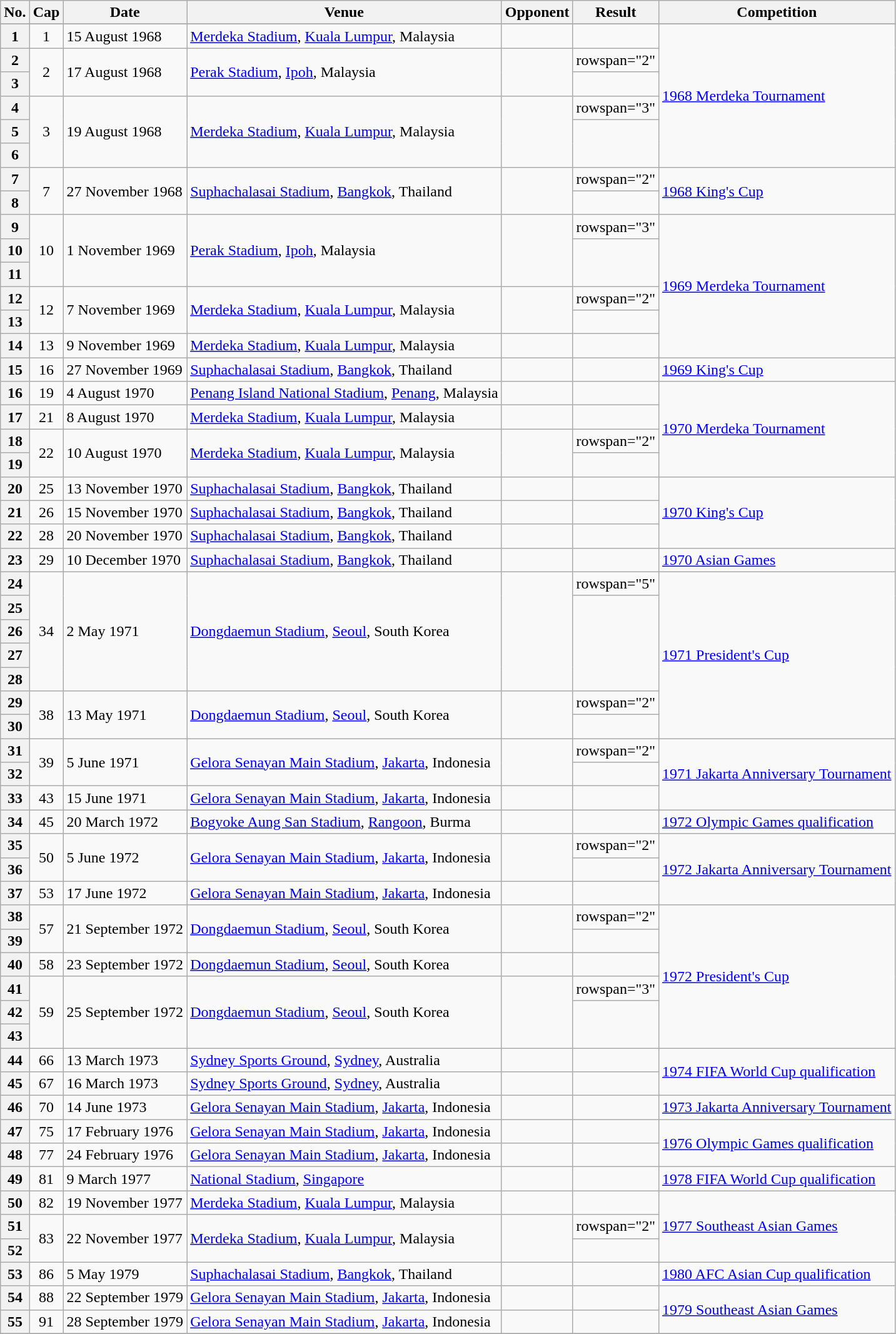<table class="wikitable sortable">
<tr>
<th scope=col>No.</th>
<th>Cap</th>
<th>Date</th>
<th scope="col">Venue</th>
<th scope="col">Opponent</th>
<th scope="col">Result</th>
<th scope="col">Competition</th>
</tr>
<tr>
</tr>
<tr>
<th scope=row; align=“center”>1</th>
<td align=center>1</td>
<td>15 August 1968</td>
<td><a href='#'>Merdeka Stadium</a>, <a href='#'>Kuala Lumpur</a>, Malaysia</td>
<td></td>
<td></td>
<td rowspan="6"><a href='#'>1968 Merdeka Tournament</a></td>
</tr>
<tr>
<th scope=row; align=“center”>2</th>
<td rowspan="2"; align=center>2</td>
<td rowspan="2">17 August 1968</td>
<td rowspan="2"><a href='#'>Perak Stadium</a>, <a href='#'>Ipoh</a>, Malaysia</td>
<td rowspan="2"></td>
<td>rowspan="2" </td>
</tr>
<tr>
<th scope=row; align=“center”>3</th>
</tr>
<tr>
<th scope=row; align=“center”>4</th>
<td rowspan="3"; align=center>3</td>
<td rowspan="3">19 August 1968</td>
<td rowspan="3"><a href='#'>Merdeka Stadium</a>, <a href='#'>Kuala Lumpur</a>, Malaysia</td>
<td rowspan="3"></td>
<td>rowspan="3" </td>
</tr>
<tr>
<th scope=row; align=“center”>5</th>
</tr>
<tr>
<th scope=row; align=“center”>6</th>
</tr>
<tr>
<th scope=row; align=“center”>7</th>
<td rowspan="2"; align=center>7</td>
<td rowspan="2">27 November 1968</td>
<td rowspan="2"><a href='#'>Suphachalasai Stadium</a>, <a href='#'>Bangkok</a>, Thailand</td>
<td rowspan="2"></td>
<td>rowspan="2" </td>
<td rowspan="2"><a href='#'>1968 King's Cup</a></td>
</tr>
<tr>
<th scope=row; align=“center”>8</th>
</tr>
<tr>
<th scope=row; align=“center”>9</th>
<td rowspan="3"; align=center>10</td>
<td rowspan="3">1 November 1969</td>
<td rowspan="3"><a href='#'>Perak Stadium</a>, <a href='#'>Ipoh</a>, Malaysia</td>
<td rowspan="3"></td>
<td>rowspan="3" </td>
<td rowspan="6"><a href='#'>1969 Merdeka Tournament</a></td>
</tr>
<tr>
<th scope=row; align=“center”>10</th>
</tr>
<tr>
<th scope=row; align=“center”>11</th>
</tr>
<tr>
<th scope=row; align=“center”>12</th>
<td rowspan="2"; align=center>12</td>
<td rowspan="2">7 November 1969</td>
<td rowspan="2"><a href='#'>Merdeka Stadium</a>, <a href='#'>Kuala Lumpur</a>, Malaysia</td>
<td rowspan="2"></td>
<td>rowspan="2" </td>
</tr>
<tr>
<th scope=row; align=“center”>13</th>
</tr>
<tr>
<th scope=row; align=“center”>14</th>
<td align=center>13</td>
<td>9 November 1969</td>
<td><a href='#'>Merdeka Stadium</a>, <a href='#'>Kuala Lumpur</a>, Malaysia</td>
<td></td>
<td></td>
</tr>
<tr>
<th scope=row; align=“center”>15</th>
<td align=center>16</td>
<td>27 November 1969</td>
<td><a href='#'>Suphachalasai Stadium</a>, <a href='#'>Bangkok</a>, Thailand</td>
<td></td>
<td></td>
<td><a href='#'>1969 King's Cup</a></td>
</tr>
<tr>
<th scope=row; align=“center”>16</th>
<td align=center>19</td>
<td>4 August 1970</td>
<td><a href='#'>Penang Island National Stadium</a>, <a href='#'>Penang</a>, Malaysia</td>
<td></td>
<td></td>
<td rowspan="4"><a href='#'>1970 Merdeka Tournament</a></td>
</tr>
<tr>
<th scope=row; align=“center”>17</th>
<td align=center>21</td>
<td>8 August 1970</td>
<td><a href='#'>Merdeka Stadium</a>, <a href='#'>Kuala Lumpur</a>, Malaysia</td>
<td></td>
<td></td>
</tr>
<tr>
<th scope=row; align=“center”>18</th>
<td rowspan="2"; align=center>22</td>
<td rowspan="2">10 August 1970</td>
<td rowspan="2"><a href='#'>Merdeka Stadium</a>, <a href='#'>Kuala Lumpur</a>, Malaysia</td>
<td rowspan="2"></td>
<td>rowspan="2" </td>
</tr>
<tr>
<th scope=row; align=“center”>19</th>
</tr>
<tr>
<th scope=row; align=“center”>20</th>
<td align=center>25</td>
<td>13 November 1970</td>
<td><a href='#'>Suphachalasai Stadium</a>, <a href='#'>Bangkok</a>, Thailand</td>
<td></td>
<td></td>
<td rowspan="3"><a href='#'>1970 King's Cup</a></td>
</tr>
<tr>
<th scope=row; align=“center”>21</th>
<td align=center>26</td>
<td>15 November 1970</td>
<td><a href='#'>Suphachalasai Stadium</a>, <a href='#'>Bangkok</a>, Thailand</td>
<td></td>
<td></td>
</tr>
<tr>
<th scope=row; align=“center”>22</th>
<td align=center>28</td>
<td>20 November 1970</td>
<td><a href='#'>Suphachalasai Stadium</a>, <a href='#'>Bangkok</a>, Thailand</td>
<td></td>
<td></td>
</tr>
<tr>
<th scope=row; align=“center”>23</th>
<td align=center>29</td>
<td>10 December 1970</td>
<td><a href='#'>Suphachalasai Stadium</a>, <a href='#'>Bangkok</a>, Thailand</td>
<td></td>
<td></td>
<td><a href='#'>1970 Asian Games</a></td>
</tr>
<tr>
<th scope=row; align=“center”>24</th>
<td rowspan="5"; align=center>34</td>
<td rowspan="5">2 May 1971</td>
<td rowspan="5"><a href='#'>Dongdaemun Stadium</a>, <a href='#'>Seoul</a>, South Korea</td>
<td rowspan="5"></td>
<td>rowspan="5" </td>
<td rowspan="7"><a href='#'>1971 President's Cup</a></td>
</tr>
<tr>
<th scope=row; align=“center”>25</th>
</tr>
<tr>
<th scope=row; align=“center”>26</th>
</tr>
<tr>
<th scope=row; align=“center”>27</th>
</tr>
<tr>
<th scope=row; align=“center”>28</th>
</tr>
<tr>
<th scope=row; align=“center”>29</th>
<td rowspan="2"; align=center>38</td>
<td rowspan="2">13 May 1971</td>
<td rowspan="2"><a href='#'>Dongdaemun Stadium</a>, <a href='#'>Seoul</a>, South Korea</td>
<td rowspan="2"></td>
<td>rowspan="2" </td>
</tr>
<tr>
<th scope=row; align=“center”>30</th>
</tr>
<tr>
<th scope=row; align=“center”>31</th>
<td rowspan="2"; align=center>39</td>
<td rowspan="2">5 June 1971</td>
<td rowspan="2"><a href='#'>Gelora Senayan Main Stadium</a>, <a href='#'>Jakarta</a>, Indonesia</td>
<td rowspan="2"></td>
<td>rowspan="2" </td>
<td rowspan="3"><a href='#'>1971 Jakarta Anniversary Tournament</a></td>
</tr>
<tr>
<th scope=row; align="center">32</th>
</tr>
<tr>
<th scope=row; align="center">33</th>
<td align=center>43</td>
<td>15 June 1971</td>
<td><a href='#'>Gelora Senayan Main Stadium</a>, <a href='#'>Jakarta</a>, Indonesia</td>
<td></td>
<td></td>
</tr>
<tr>
<th scope=row; align=“center”>34</th>
<td align=center>45</td>
<td>20 March 1972</td>
<td><a href='#'>Bogyoke Aung San Stadium</a>, <a href='#'>Rangoon</a>, Burma</td>
<td></td>
<td></td>
<td><a href='#'>1972 Olympic Games qualification</a></td>
</tr>
<tr>
<th scope=row; align=“center”>35</th>
<td rowspan="2"; align=center>50</td>
<td rowspan="2">5 June 1972</td>
<td rowspan="2"><a href='#'>Gelora Senayan Main Stadium</a>, <a href='#'>Jakarta</a>, Indonesia</td>
<td rowspan="2"></td>
<td>rowspan="2" </td>
<td rowspan="3"><a href='#'>1972 Jakarta Anniversary Tournament</a></td>
</tr>
<tr>
<th scope=row; align="center">36</th>
</tr>
<tr>
<th scope=row; align="center">37</th>
<td align=center>53</td>
<td>17 June 1972</td>
<td><a href='#'>Gelora Senayan Main Stadium</a>, <a href='#'>Jakarta</a>, Indonesia</td>
<td></td>
<td></td>
</tr>
<tr>
<th scope=row; align="center">38</th>
<td rowspan="2"; align=center>57</td>
<td rowspan="2">21 September 1972</td>
<td rowspan="2"><a href='#'>Dongdaemun Stadium</a>, <a href='#'>Seoul</a>, South Korea</td>
<td rowspan="2"></td>
<td>rowspan="2" </td>
<td rowspan="6"><a href='#'>1972 President's Cup</a></td>
</tr>
<tr>
<th scope=row; align="center">39</th>
</tr>
<tr>
<th scope=row; align=“center”>40</th>
<td align=center>58</td>
<td>23 September 1972</td>
<td><a href='#'>Dongdaemun Stadium</a>, <a href='#'>Seoul</a>, South Korea</td>
<td></td>
<td></td>
</tr>
<tr>
<th scope=row; align=“center”>41</th>
<td rowspan="3"; align=center>59</td>
<td rowspan="3">25 September 1972</td>
<td rowspan="3"><a href='#'>Dongdaemun Stadium</a>, <a href='#'>Seoul</a>, South Korea</td>
<td rowspan="3"></td>
<td>rowspan="3" </td>
</tr>
<tr>
<th scope=row; align=“center”>42</th>
</tr>
<tr>
<th scope=row; align=“center”>43</th>
</tr>
<tr>
<th scope=row; align=“center”>44</th>
<td align=center>66</td>
<td>13 March 1973</td>
<td><a href='#'>Sydney Sports Ground</a>, <a href='#'>Sydney</a>, Australia</td>
<td></td>
<td></td>
<td rowspan="2"><a href='#'>1974 FIFA World Cup qualification</a></td>
</tr>
<tr>
<th scope=row; align=“center”>45</th>
<td align=center>67</td>
<td>16 March 1973</td>
<td><a href='#'>Sydney Sports Ground</a>, <a href='#'>Sydney</a>, Australia</td>
<td></td>
<td></td>
</tr>
<tr>
<th scope=row; align=“center”>46</th>
<td align=center>70</td>
<td>14 June 1973</td>
<td><a href='#'>Gelora Senayan Main Stadium</a>, <a href='#'>Jakarta</a>, Indonesia</td>
<td></td>
<td></td>
<td><a href='#'>1973 Jakarta Anniversary Tournament</a></td>
</tr>
<tr>
<th scope=row; align=“center”>47</th>
<td align=center>75</td>
<td>17 February 1976</td>
<td><a href='#'>Gelora Senayan Main Stadium</a>, <a href='#'>Jakarta</a>, Indonesia</td>
<td></td>
<td></td>
<td rowspan="2"><a href='#'>1976 Olympic Games qualification</a></td>
</tr>
<tr>
<th scope=row; align=“center”>48</th>
<td align=center>77</td>
<td>24 February 1976</td>
<td><a href='#'>Gelora Senayan Main Stadium</a>, <a href='#'>Jakarta</a>, Indonesia</td>
<td></td>
<td></td>
</tr>
<tr>
<th scope=row; align=“center”>49</th>
<td align=center>81</td>
<td>9 March 1977</td>
<td><a href='#'>National Stadium</a>, <a href='#'>Singapore</a></td>
<td></td>
<td></td>
<td><a href='#'>1978 FIFA World Cup qualification</a></td>
</tr>
<tr>
<th scope=row; align=“center”>50</th>
<td align=center>82</td>
<td>19 November 1977</td>
<td><a href='#'>Merdeka Stadium</a>, <a href='#'>Kuala Lumpur</a>, Malaysia</td>
<td></td>
<td></td>
<td rowspan="3"><a href='#'>1977 Southeast Asian Games</a></td>
</tr>
<tr>
<th scope=row; align=“center”>51</th>
<td rowspan="2"; align=center>83</td>
<td rowspan="2">22 November 1977</td>
<td rowspan="2"><a href='#'>Merdeka Stadium</a>, <a href='#'>Kuala Lumpur</a>, Malaysia</td>
<td rowspan="2"></td>
<td>rowspan="2" </td>
</tr>
<tr>
<th scope=row; align=“center”>52</th>
</tr>
<tr>
<th scope=row; align=“center”>53</th>
<td align=center>86</td>
<td>5 May 1979</td>
<td><a href='#'>Suphachalasai Stadium</a>, <a href='#'>Bangkok</a>, Thailand</td>
<td></td>
<td></td>
<td><a href='#'>1980 AFC Asian Cup qualification</a></td>
</tr>
<tr>
<th scope=row; align=“center”>54</th>
<td align=center>88</td>
<td>22 September 1979</td>
<td><a href='#'>Gelora Senayan Main Stadium</a>, <a href='#'>Jakarta</a>, Indonesia</td>
<td></td>
<td></td>
<td rowspan="2"><a href='#'>1979 Southeast Asian Games</a></td>
</tr>
<tr>
<th scope=row; align=“center”>55</th>
<td align=center>91</td>
<td>28 September 1979</td>
<td><a href='#'>Gelora Senayan Main Stadium</a>, <a href='#'>Jakarta</a>, Indonesia</td>
<td></td>
<td></td>
</tr>
<tr>
</tr>
</table>
